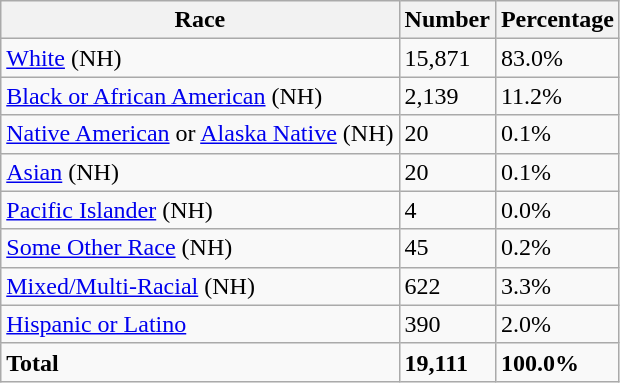<table class="wikitable">
<tr>
<th>Race</th>
<th>Number</th>
<th>Percentage</th>
</tr>
<tr>
<td><a href='#'>White</a> (NH)</td>
<td>15,871</td>
<td>83.0%</td>
</tr>
<tr>
<td><a href='#'>Black or African American</a> (NH)</td>
<td>2,139</td>
<td>11.2%</td>
</tr>
<tr>
<td><a href='#'>Native American</a> or <a href='#'>Alaska Native</a> (NH)</td>
<td>20</td>
<td>0.1%</td>
</tr>
<tr>
<td><a href='#'>Asian</a> (NH)</td>
<td>20</td>
<td>0.1%</td>
</tr>
<tr>
<td><a href='#'>Pacific Islander</a> (NH)</td>
<td>4</td>
<td>0.0%</td>
</tr>
<tr>
<td><a href='#'>Some Other Race</a> (NH)</td>
<td>45</td>
<td>0.2%</td>
</tr>
<tr>
<td><a href='#'>Mixed/Multi-Racial</a> (NH)</td>
<td>622</td>
<td>3.3%</td>
</tr>
<tr>
<td><a href='#'>Hispanic or Latino</a></td>
<td>390</td>
<td>2.0%</td>
</tr>
<tr>
<td><strong>Total</strong></td>
<td><strong>19,111</strong></td>
<td><strong>100.0%</strong></td>
</tr>
</table>
